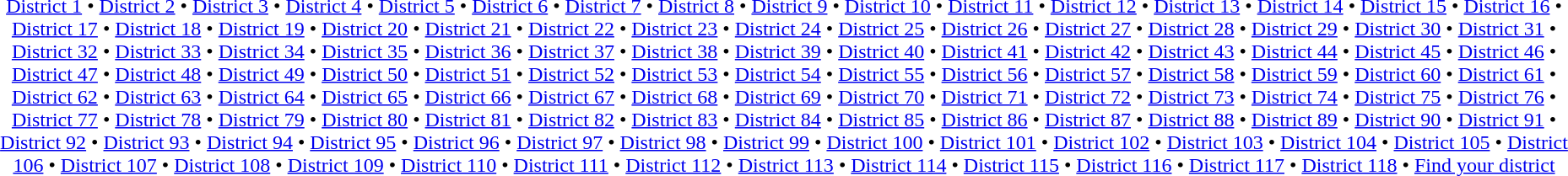<table id=toc class=toc summary=Contents>
<tr>
<td style="text-align:center"><br><a href='#'>District 1</a> • <a href='#'>District 2</a> • <a href='#'>District 3</a> • <a href='#'>District 4</a> • <a href='#'>District 5</a> • <a href='#'>District 6</a> • <a href='#'>District 7</a> • <a href='#'>District 8</a> • <a href='#'>District 9</a> • <a href='#'>District 10</a> • <a href='#'>District 11</a> • <a href='#'>District 12</a> • <a href='#'>District 13</a> • <a href='#'>District 14</a> • <a href='#'>District 15</a> • <a href='#'>District 16</a> • <a href='#'>District 17</a> • <a href='#'>District 18</a> • <a href='#'>District 19</a> • <a href='#'>District 20</a> • <a href='#'>District 21</a> • <a href='#'>District 22</a> • <a href='#'>District 23</a> • <a href='#'>District 24</a> • <a href='#'>District 25</a> • <a href='#'>District 26</a> • <a href='#'>District 27</a> • <a href='#'>District 28</a> • <a href='#'>District 29</a> • <a href='#'>District 30</a> • <a href='#'>District 31</a> • <a href='#'>District 32</a> • <a href='#'>District 33</a> • <a href='#'>District 34</a> • <a href='#'>District 35</a> • <a href='#'>District 36</a> • <a href='#'>District 37</a> • <a href='#'>District 38</a> • <a href='#'>District 39</a> • <a href='#'>District 40</a> • <a href='#'>District 41</a> • <a href='#'>District 42</a> • <a href='#'>District 43</a> • <a href='#'>District 44</a> • <a href='#'>District 45</a> • <a href='#'>District 46</a> • <a href='#'>District 47</a> • <a href='#'>District 48</a> • <a href='#'>District 49</a> • <a href='#'>District 50</a> • <a href='#'>District 51</a> • <a href='#'>District 52</a> • <a href='#'>District 53</a> • <a href='#'>District 54</a> • <a href='#'>District 55</a> • <a href='#'>District 56</a> • <a href='#'>District 57</a> • <a href='#'>District 58</a> • <a href='#'>District 59</a> • <a href='#'>District 60</a> • <a href='#'>District 61</a> • <a href='#'>District 62</a> • <a href='#'>District 63</a> • <a href='#'>District 64</a> • <a href='#'>District 65</a> • <a href='#'>District 66</a> • <a href='#'>District 67</a> • <a href='#'>District 68</a> • <a href='#'>District 69</a> • <a href='#'>District 70</a> • <a href='#'>District 71</a> • <a href='#'>District 72</a> • <a href='#'>District 73</a> • <a href='#'>District 74</a> • <a href='#'>District 75</a> • <a href='#'>District 76</a> • <a href='#'>District 77</a> • <a href='#'>District 78</a> • <a href='#'>District 79</a> • <a href='#'>District 80</a> • <a href='#'>District 81</a> • <a href='#'>District 82</a> • <a href='#'>District 83</a> • <a href='#'>District 84</a> • <a href='#'>District 85</a> • <a href='#'>District 86</a> • <a href='#'>District 87</a> • <a href='#'>District 88</a> • <a href='#'>District 89</a> • <a href='#'>District 90</a> • <a href='#'>District 91</a> • <a href='#'>District 92</a> • <a href='#'>District 93</a> • <a href='#'>District 94</a> • <a href='#'>District 95</a> • <a href='#'>District 96</a> • <a href='#'>District 97</a> • <a href='#'>District 98</a> • <a href='#'>District 99</a> • <a href='#'>District 100</a> • <a href='#'>District 101</a> • <a href='#'>District 102</a> • <a href='#'>District 103</a> • <a href='#'>District 104</a> • <a href='#'>District 105</a> • <a href='#'>District 106</a> • <a href='#'>District 107</a> • <a href='#'>District 108</a> • <a href='#'>District 109</a> • <a href='#'>District 110</a> • <a href='#'>District 111</a> • <a href='#'>District 112</a> • <a href='#'>District 113</a> • <a href='#'>District 114</a> • <a href='#'>District 115</a> • <a href='#'>District 116</a> • <a href='#'>District 117</a> • <a href='#'>District 118</a> • <a href='#'>Find your district</a>
</td>
</tr>
</table>
